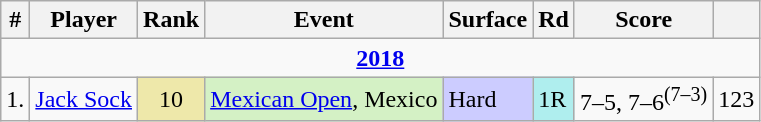<table class="wikitable sortable">
<tr>
<th>#</th>
<th>Player</th>
<th>Rank</th>
<th>Event</th>
<th>Surface</th>
<th>Rd</th>
<th>Score</th>
<th></th>
</tr>
<tr>
<td colspan="8" style="text-align:center"><strong><a href='#'>2018</a></strong></td>
</tr>
<tr>
<td>1.</td>
<td> <a href='#'>Jack Sock</a></td>
<td style=text-align:center bgcolor=EEE8AA>10</td>
<td bgcolor=d4f1c5><a href='#'>Mexican Open</a>, Mexico</td>
<td bgcolor=ccccff>Hard</td>
<td bgcolor=afeeee>1R</td>
<td>7–5, 7–6<sup>(7–3)</sup></td>
<td style=text-align:center>123</td>
</tr>
</table>
